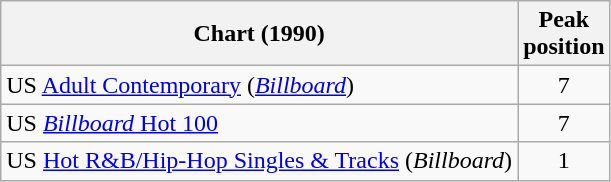<table Class = "wikitable sortable">
<tr>
<th>Chart (1990)</th>
<th>Peak<br>position</th>
</tr>
<tr>
<td>US <a href='#'>Adult Contemporary</a> (<em><a href='#'>Billboard</a></em>)</td>
<td align=center>7</td>
</tr>
<tr>
<td>US <a href='#'><em>Billboard</em> Hot 100</a></td>
<td align=center>7</td>
</tr>
<tr>
<td>US <a href='#'>Hot R&B/Hip-Hop Singles & Tracks</a> (<em>Billboard</em>)</td>
<td align=center>1</td>
</tr>
</table>
